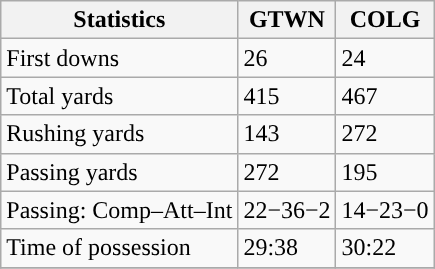<table class="wikitable" style="float: left;">
<tr>
<th>Statistics</th>
<th>GTWN</th>
<th>COLG</th>
</tr>
<tr>
<td>First downs</td>
<td>26</td>
<td>24</td>
</tr>
<tr>
<td>Total yards</td>
<td>415</td>
<td>467</td>
</tr>
<tr>
<td>Rushing yards</td>
<td>143</td>
<td>272</td>
</tr>
<tr>
<td>Passing yards</td>
<td>272</td>
<td>195</td>
</tr>
<tr>
<td>Passing: Comp–Att–Int</td>
<td>22−36−2</td>
<td>14−23−0</td>
</tr>
<tr>
<td>Time of possession</td>
<td>29:38</td>
<td>30:22</td>
</tr>
<tr>
</tr>
</table>
